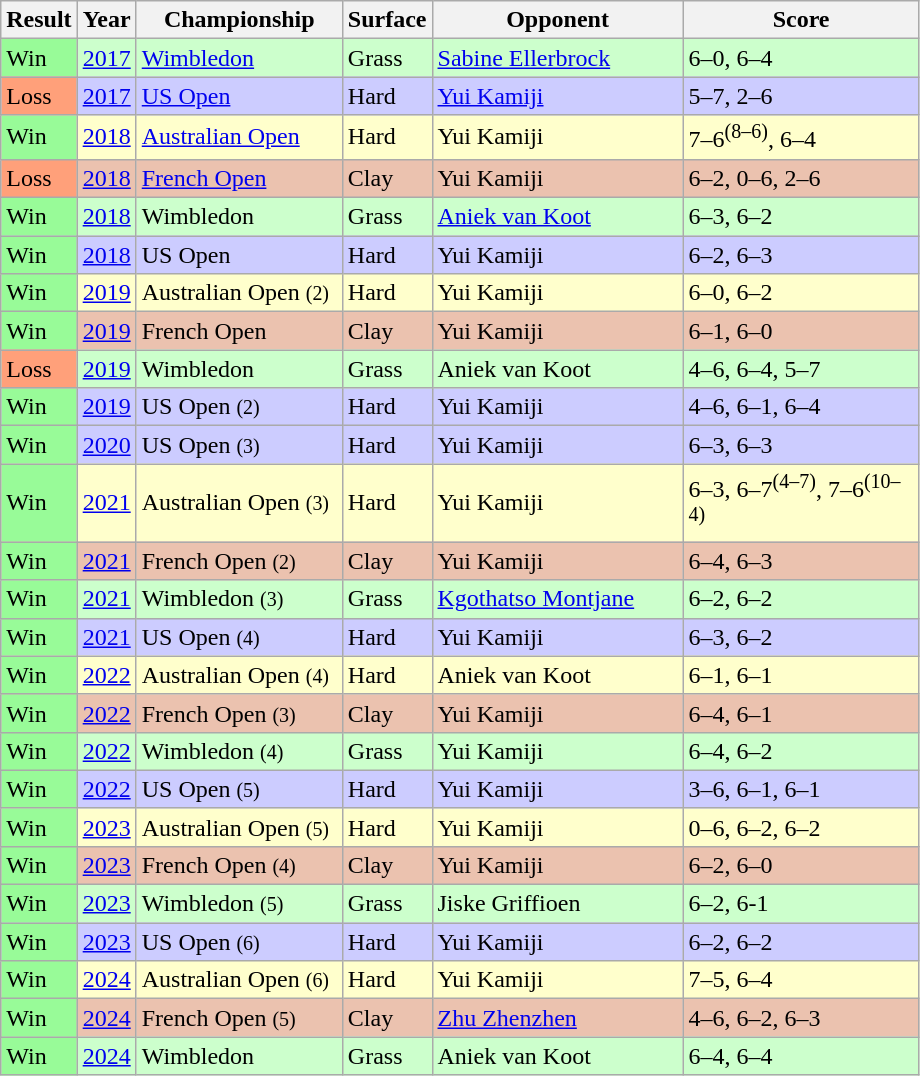<table class="sortable wikitable">
<tr>
<th>Result</th>
<th>Year</th>
<th style="width:130px;">Championship</th>
<th style="width:20px;">Surface</th>
<th style="width:160px;">Opponent</th>
<th style="width:150px;" class="unsortable">Score</th>
</tr>
<tr style="background:#cfc;">
<td style="background:#98FB98;">Win</td>
<td><a href='#'>2017</a></td>
<td><a href='#'>Wimbledon</a></td>
<td>Grass</td>
<td> <a href='#'>Sabine Ellerbrock</a></td>
<td>6–0, 6–4</td>
</tr>
<tr style=background:#CCCCFF>
<td style="background:#FFA07A">Loss</td>
<td><a href='#'>2017</a></td>
<td><a href='#'>US Open</a></td>
<td>Hard</td>
<td> <a href='#'>Yui Kamiji</a></td>
<td>5–7, 2–6</td>
</tr>
<tr style="background:#ffc;">
<td style="background:#98FB98;">Win</td>
<td><a href='#'>2018</a></td>
<td><a href='#'>Australian Open</a></td>
<td>Hard</td>
<td> Yui Kamiji</td>
<td>7–6<sup>(8–6)</sup>, 6–4</td>
</tr>
<tr style="background:#ebc2af;">
<td style="background:#FFA07A">Loss</td>
<td><a href='#'>2018</a></td>
<td><a href='#'>French Open</a></td>
<td>Clay</td>
<td> Yui Kamiji</td>
<td>6–2, 0–6, 2–6</td>
</tr>
<tr style="background:#cfc;">
<td style="background:#98FB98;">Win</td>
<td><a href='#'>2018</a></td>
<td>Wimbledon</td>
<td>Grass</td>
<td> <a href='#'>Aniek van Koot</a></td>
<td>6–3, 6–2</td>
</tr>
<tr style=background:#CCCCFF>
<td style="background:#98fb98;">Win</td>
<td><a href='#'>2018</a></td>
<td>US Open</td>
<td>Hard</td>
<td> Yui Kamiji</td>
<td>6–2, 6–3</td>
</tr>
<tr style="background:#ffc;">
<td style="background:#98FB98;">Win</td>
<td><a href='#'>2019</a></td>
<td>Australian Open <small>(2)</small></td>
<td>Hard</td>
<td> Yui Kamiji</td>
<td>6–0, 6–2</td>
</tr>
<tr style="background:#ebc2af;">
<td style="background:#98fb98;">Win</td>
<td><a href='#'>2019</a></td>
<td>French Open</td>
<td>Clay</td>
<td> Yui Kamiji</td>
<td>6–1, 6–0</td>
</tr>
<tr style="background:#cfc;">
<td style="background:#ffa07a;">Loss</td>
<td><a href='#'>2019</a></td>
<td>Wimbledon</td>
<td>Grass</td>
<td> Aniek van Koot</td>
<td>4–6, 6–4, 5–7</td>
</tr>
<tr style=background:#CCCCFF>
<td style="background:#98fb98;">Win</td>
<td><a href='#'>2019</a></td>
<td>US Open <small>(2)</small></td>
<td>Hard</td>
<td> Yui Kamiji</td>
<td>4–6, 6–1, 6–4</td>
</tr>
<tr style=background:#CCCCFF>
<td style="background:#98fb98;">Win</td>
<td><a href='#'>2020</a></td>
<td>US Open <small>(3)</small></td>
<td>Hard</td>
<td> Yui Kamiji</td>
<td>6–3, 6–3</td>
</tr>
<tr style="background:#ffc;">
<td style="background:#98FB98;">Win</td>
<td><a href='#'>2021</a></td>
<td>Australian Open <small>(3)</small></td>
<td>Hard</td>
<td> Yui Kamiji</td>
<td>6–3, 6–7<sup>(4–7)</sup>, 7–6<sup>(10–4)</sup></td>
</tr>
<tr style="background:#ebc2af;">
<td style="background:#98FB98;">Win</td>
<td><a href='#'>2021</a></td>
<td>French Open <small>(2)</small></td>
<td>Clay</td>
<td> Yui Kamiji</td>
<td>6–4, 6–3</td>
</tr>
<tr style="background:#cfc;">
<td style="background:#98FB98;">Win</td>
<td><a href='#'>2021</a></td>
<td>Wimbledon <small>(3)</small></td>
<td>Grass</td>
<td> <a href='#'>Kgothatso Montjane</a></td>
<td>6–2, 6–2</td>
</tr>
<tr style=background:#CCCCFF>
<td style="background:#98fb98;">Win</td>
<td><a href='#'>2021</a></td>
<td>US Open <small>(4)</small></td>
<td>Hard</td>
<td> Yui Kamiji</td>
<td>6–3, 6–2</td>
</tr>
<tr style="background:#ffc;">
<td style="background:#98FB98;">Win</td>
<td><a href='#'>2022</a></td>
<td>Australian Open <small>(4)</small></td>
<td>Hard</td>
<td> Aniek van Koot</td>
<td>6–1, 6–1</td>
</tr>
<tr style="background:#ebc2af;">
<td style="background:#98FB98;">Win</td>
<td><a href='#'>2022</a></td>
<td>French Open <small>(3)</small></td>
<td>Clay</td>
<td> Yui Kamiji</td>
<td>6–4, 6–1</td>
</tr>
<tr style="background:#cfc;">
<td style="background:#98FB98;">Win</td>
<td><a href='#'>2022</a></td>
<td>Wimbledon <small>(4)</small></td>
<td>Grass</td>
<td> Yui Kamiji</td>
<td>6–4, 6–2</td>
</tr>
<tr style=background:#CCCCFF>
<td style="background:#98fb98;">Win</td>
<td><a href='#'>2022</a></td>
<td>US Open <small>(5)</small></td>
<td>Hard</td>
<td> Yui Kamiji</td>
<td>3–6, 6–1, 6–1</td>
</tr>
<tr style="background:#ffc;">
<td style="background:#98FB98;">Win</td>
<td><a href='#'>2023</a></td>
<td>Australian Open <small>(5)</small></td>
<td>Hard</td>
<td> Yui Kamiji</td>
<td>0–6, 6–2, 6–2</td>
</tr>
<tr style="background:#ebc2af;">
<td style="background:#98fb98;">Win</td>
<td><a href='#'>2023</a></td>
<td>French Open <small>(4)</small></td>
<td>Clay</td>
<td> Yui Kamiji</td>
<td>6–2, 6–0</td>
</tr>
<tr style="background:#cfc;">
<td style="background:#98FB98;">Win</td>
<td><a href='#'>2023</a></td>
<td>Wimbledon <small>(5)</small></td>
<td>Grass</td>
<td> Jiske Griffioen</td>
<td>6–2, 6-1</td>
</tr>
<tr style=background:#CCCCFF>
<td style="background:#98fb98;">Win</td>
<td><a href='#'>2023</a></td>
<td>US Open <small>(6)</small></td>
<td>Hard</td>
<td> Yui Kamiji</td>
<td>6–2, 6–2</td>
</tr>
<tr style="background:#ffc;">
<td style="background:#98fb98;">Win</td>
<td><a href='#'>2024</a></td>
<td>Australian Open <small>(6)</small></td>
<td>Hard</td>
<td> Yui Kamiji</td>
<td>7–5, 6–4</td>
</tr>
<tr style="background:#ebc2af;">
<td style="background:#98fb98;">Win</td>
<td><a href='#'>2024</a></td>
<td>French Open <small>(5)</small></td>
<td>Clay</td>
<td> <a href='#'>Zhu Zhenzhen</a></td>
<td>4–6, 6–2, 6–3</td>
</tr>
<tr style="background:#cfc;">
<td style="background:#98fb98;">Win</td>
<td><a href='#'>2024</a></td>
<td>Wimbledon</td>
<td>Grass</td>
<td> Aniek van Koot</td>
<td>6–4, 6–4</td>
</tr>
</table>
